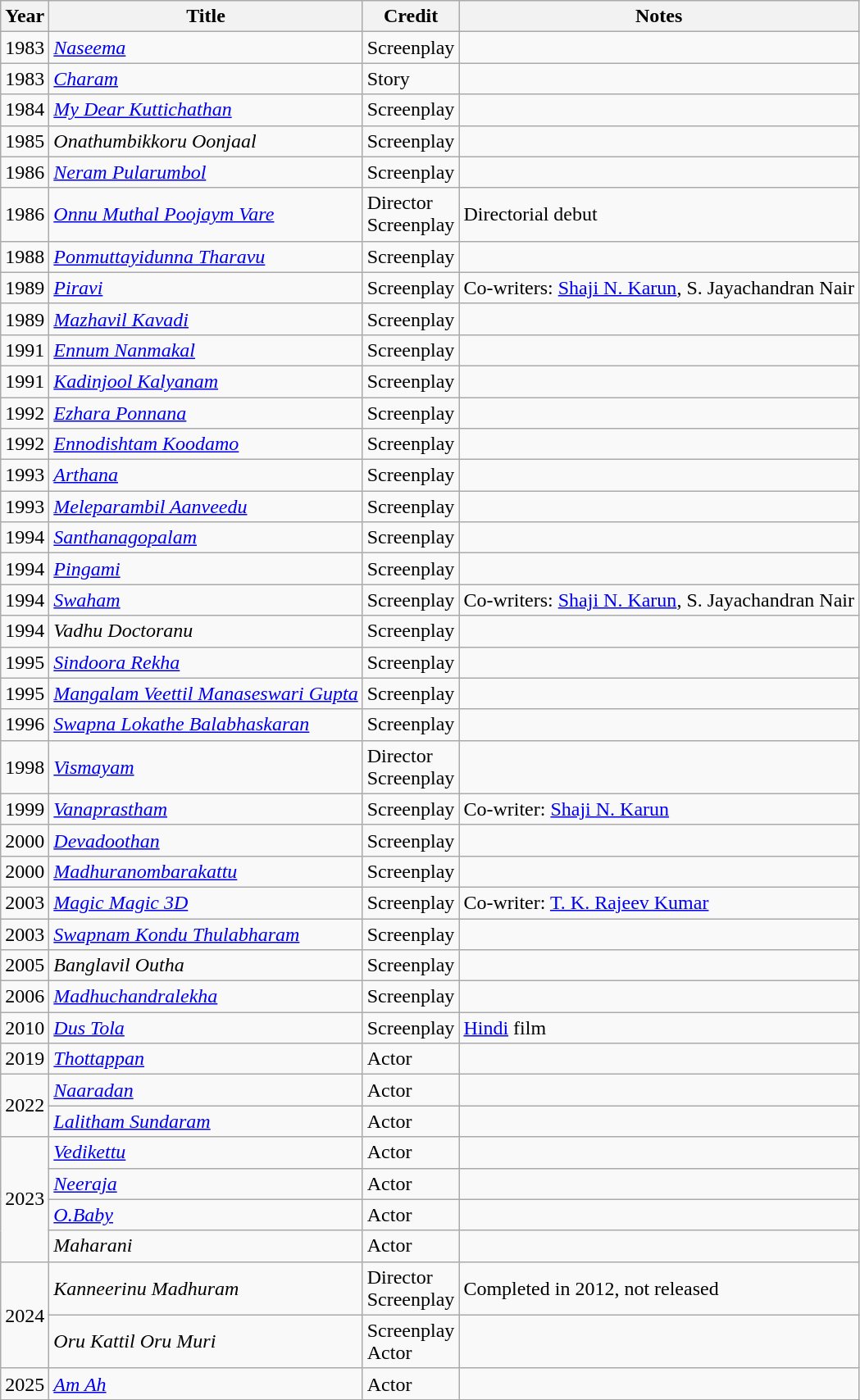<table class="wikitable">
<tr>
<th>Year</th>
<th>Title</th>
<th>Credit</th>
<th>Notes</th>
</tr>
<tr>
<td>1983</td>
<td><em><a href='#'>Naseema</a></em></td>
<td>Screenplay</td>
<td></td>
</tr>
<tr>
<td>1983</td>
<td><em><a href='#'>Charam</a></em></td>
<td>Story</td>
<td></td>
</tr>
<tr>
<td>1984</td>
<td><em><a href='#'>My Dear Kuttichathan</a></em></td>
<td>Screenplay</td>
<td></td>
</tr>
<tr>
<td>1985</td>
<td><em>Onathumbikkoru Oonjaal</em></td>
<td>Screenplay</td>
<td></td>
</tr>
<tr>
<td>1986</td>
<td><em><a href='#'>Neram Pularumbol</a></em></td>
<td>Screenplay</td>
<td></td>
</tr>
<tr>
<td>1986</td>
<td><em><a href='#'>Onnu Muthal Poojaym Vare</a></em></td>
<td>Director<br>Screenplay</td>
<td>Directorial debut</td>
</tr>
<tr>
<td>1988</td>
<td><em><a href='#'>Ponmuttayidunna Tharavu</a></em></td>
<td>Screenplay</td>
<td></td>
</tr>
<tr>
<td>1989</td>
<td><em><a href='#'>Piravi</a></em></td>
<td>Screenplay</td>
<td>Co-writers: <a href='#'>Shaji N. Karun</a>, S. Jayachandran Nair</td>
</tr>
<tr>
<td>1989</td>
<td><em><a href='#'>Mazhavil Kavadi</a></em></td>
<td>Screenplay</td>
<td></td>
</tr>
<tr>
<td>1991</td>
<td><em><a href='#'>Ennum Nanmakal</a></em></td>
<td>Screenplay</td>
<td></td>
</tr>
<tr>
<td>1991</td>
<td><em><a href='#'>Kadinjool Kalyanam</a></em></td>
<td>Screenplay</td>
<td></td>
</tr>
<tr>
<td>1992</td>
<td><em><a href='#'>Ezhara Ponnana</a></em></td>
<td>Screenplay</td>
<td></td>
</tr>
<tr>
<td>1992</td>
<td><em><a href='#'>Ennodishtam Koodamo</a></em></td>
<td>Screenplay</td>
<td></td>
</tr>
<tr>
<td>1993</td>
<td><em><a href='#'>Arthana</a></em></td>
<td>Screenplay</td>
<td></td>
</tr>
<tr>
<td>1993</td>
<td><em><a href='#'>Meleparambil Aanveedu</a></em></td>
<td>Screenplay</td>
<td></td>
</tr>
<tr>
<td>1994</td>
<td><em><a href='#'>Santhanagopalam</a></em></td>
<td>Screenplay</td>
<td></td>
</tr>
<tr>
<td>1994</td>
<td><em><a href='#'>Pingami</a></em></td>
<td>Screenplay</td>
<td></td>
</tr>
<tr>
<td>1994</td>
<td><em><a href='#'>Swaham</a></em></td>
<td>Screenplay</td>
<td>Co-writers: <a href='#'>Shaji N. Karun</a>, S. Jayachandran Nair</td>
</tr>
<tr>
<td>1994</td>
<td><em>Vadhu Doctoranu</em></td>
<td>Screenplay</td>
<td></td>
</tr>
<tr>
<td>1995</td>
<td><em><a href='#'>Sindoora Rekha</a></em></td>
<td>Screenplay</td>
<td></td>
</tr>
<tr>
<td>1995</td>
<td><em><a href='#'>Mangalam Veettil Manaseswari Gupta</a></em></td>
<td>Screenplay</td>
<td></td>
</tr>
<tr>
<td>1996</td>
<td><em><a href='#'>Swapna Lokathe Balabhaskaran</a></em></td>
<td>Screenplay</td>
<td></td>
</tr>
<tr>
<td>1998</td>
<td><em><a href='#'>Vismayam</a></em></td>
<td>Director<br>Screenplay</td>
<td></td>
</tr>
<tr>
<td>1999</td>
<td><em><a href='#'>Vanaprastham</a></em></td>
<td>Screenplay</td>
<td>Co-writer: <a href='#'>Shaji N. Karun</a></td>
</tr>
<tr>
<td>2000</td>
<td><em><a href='#'>Devadoothan</a></em></td>
<td>Screenplay</td>
<td></td>
</tr>
<tr>
<td>2000</td>
<td><em><a href='#'>Madhuranombarakattu</a></em></td>
<td>Screenplay</td>
<td></td>
</tr>
<tr>
<td>2003</td>
<td><em><a href='#'>Magic Magic 3D</a></em></td>
<td>Screenplay</td>
<td>Co-writer: <a href='#'>T. K. Rajeev Kumar</a></td>
</tr>
<tr>
<td>2003</td>
<td><em><a href='#'>Swapnam Kondu Thulabharam</a></em></td>
<td>Screenplay</td>
<td></td>
</tr>
<tr>
<td>2005</td>
<td><em>Banglavil Outha</em></td>
<td>Screenplay</td>
<td></td>
</tr>
<tr>
<td>2006</td>
<td><em><a href='#'>Madhuchandralekha</a></em></td>
<td>Screenplay</td>
<td></td>
</tr>
<tr>
<td>2010</td>
<td><em><a href='#'>Dus Tola</a></em></td>
<td>Screenplay</td>
<td><a href='#'>Hindi</a> film</td>
</tr>
<tr>
<td>2019</td>
<td><em><a href='#'>Thottappan</a></em></td>
<td>Actor</td>
<td></td>
</tr>
<tr>
<td rowspan=2>2022</td>
<td><em><a href='#'>Naaradan</a></em></td>
<td>Actor</td>
<td></td>
</tr>
<tr>
<td><em><a href='#'>Lalitham Sundaram</a></em></td>
<td>Actor</td>
<td></td>
</tr>
<tr>
<td rowspan=4>2023</td>
<td><em><a href='#'>Vedikettu</a></em></td>
<td>Actor</td>
<td></td>
</tr>
<tr>
<td><em><a href='#'>Neeraja</a></em></td>
<td>Actor</td>
<td></td>
</tr>
<tr>
<td><em><a href='#'>O.Baby</a></em></td>
<td>Actor</td>
<td></td>
</tr>
<tr>
<td><em>Maharani</em></td>
<td>Actor</td>
<td></td>
</tr>
<tr>
<td rowspan=2>2024</td>
<td><em>Kanneerinu Madhuram</em></td>
<td>Director<br>Screenplay</td>
<td>Completed in 2012, not released</td>
</tr>
<tr>
<td><em>Oru Kattil Oru Muri</em></td>
<td>Screenplay <br> Actor</td>
<td></td>
</tr>
<tr>
<td>2025</td>
<td><em><a href='#'>Am Ah</a></em></td>
<td>Actor</td>
<td></td>
</tr>
<tr>
</tr>
</table>
